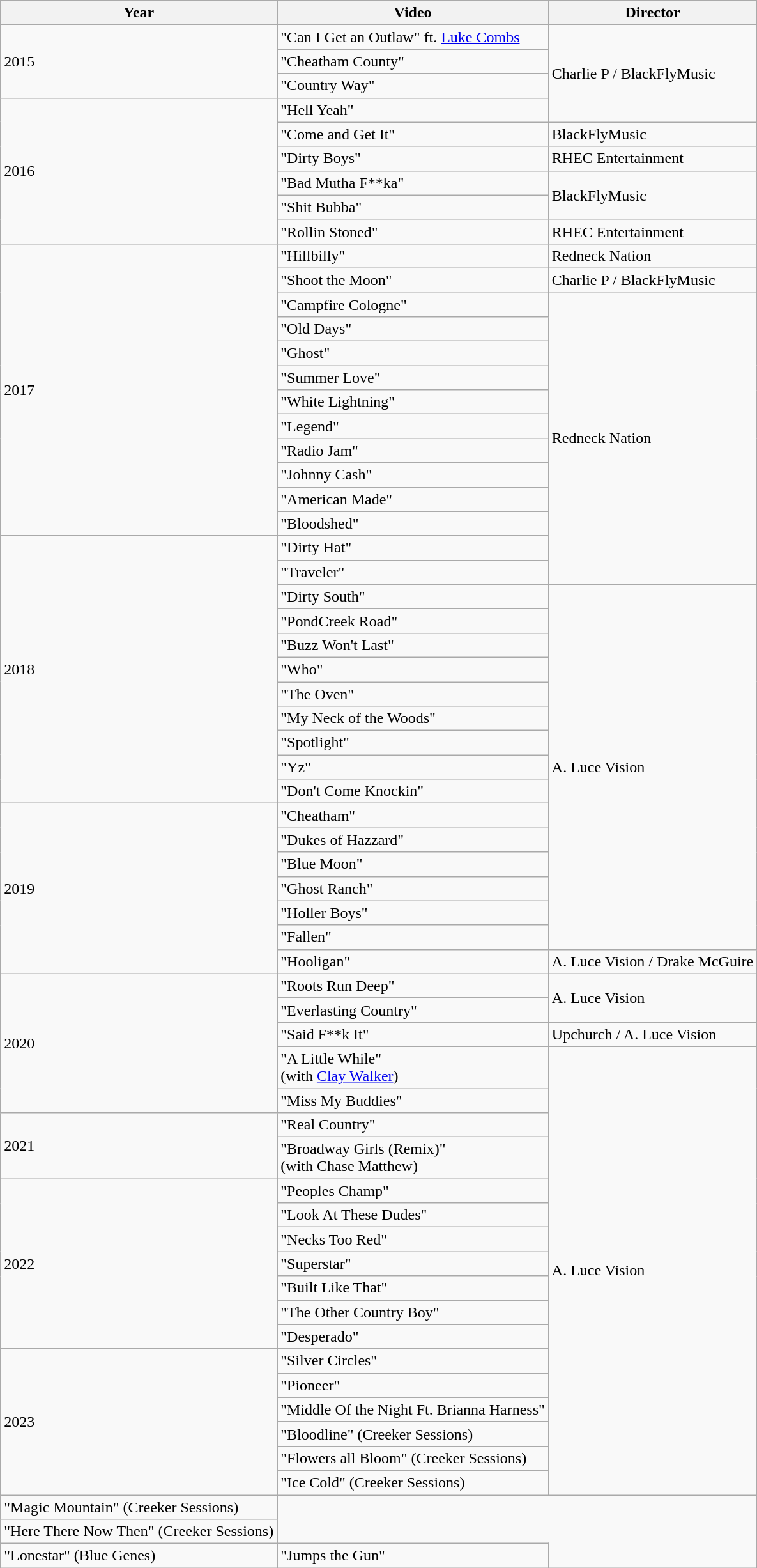<table class="wikitable">
<tr>
<th>Year</th>
<th>Video</th>
<th>Director</th>
</tr>
<tr>
<td rowspan="3">2015</td>
<td>"Can I Get an Outlaw" ft. <a href='#'>Luke Combs</a></td>
<td rowspan="4">Charlie P / BlackFlyMusic</td>
</tr>
<tr>
<td>"Cheatham County"</td>
</tr>
<tr>
<td>"Country Way"</td>
</tr>
<tr>
<td rowspan="6">2016</td>
<td>"Hell Yeah"</td>
</tr>
<tr>
<td>"Come and Get It"</td>
<td>BlackFlyMusic</td>
</tr>
<tr>
<td>"Dirty Boys"</td>
<td>RHEC Entertainment</td>
</tr>
<tr>
<td>"Bad Mutha F**ka"</td>
<td rowspan="2">BlackFlyMusic</td>
</tr>
<tr>
<td>"Shit Bubba"</td>
</tr>
<tr>
<td>"Rollin Stoned"</td>
<td>RHEC Entertainment</td>
</tr>
<tr>
<td rowspan="12">2017</td>
<td>"Hillbilly"</td>
<td>Redneck Nation</td>
</tr>
<tr>
<td>"Shoot the Moon"</td>
<td>Charlie P / BlackFlyMusic</td>
</tr>
<tr>
<td>"Campfire Cologne"</td>
<td rowspan="12">Redneck Nation</td>
</tr>
<tr>
<td>"Old Days"</td>
</tr>
<tr>
<td>"Ghost"</td>
</tr>
<tr>
<td>"Summer Love"</td>
</tr>
<tr>
<td>"White Lightning"</td>
</tr>
<tr>
<td>"Legend"</td>
</tr>
<tr>
<td>"Radio Jam"</td>
</tr>
<tr>
<td>"Johnny Cash"</td>
</tr>
<tr>
<td>"American Made"</td>
</tr>
<tr>
<td>"Bloodshed"</td>
</tr>
<tr>
<td rowspan="11">2018</td>
<td>"Dirty Hat"</td>
</tr>
<tr>
<td>"Traveler"</td>
</tr>
<tr>
<td>"Dirty South"</td>
<td rowspan="15">A. Luce Vision</td>
</tr>
<tr>
<td>"PondCreek Road"</td>
</tr>
<tr>
<td>"Buzz Won't Last"</td>
</tr>
<tr>
<td>"Who"</td>
</tr>
<tr>
<td>"The Oven"</td>
</tr>
<tr>
<td>"My Neck of the Woods"</td>
</tr>
<tr>
<td>"Spotlight"</td>
</tr>
<tr>
<td>"Yz"</td>
</tr>
<tr>
<td>"Don't Come Knockin"</td>
</tr>
<tr>
<td rowspan="7">2019</td>
<td>"Cheatham"</td>
</tr>
<tr>
<td>"Dukes of Hazzard"</td>
</tr>
<tr>
<td>"Blue Moon"</td>
</tr>
<tr>
<td>"Ghost Ranch"</td>
</tr>
<tr>
<td>"Holler Boys"</td>
</tr>
<tr>
<td>"Fallen"</td>
</tr>
<tr>
<td>"Hooligan"</td>
<td>A. Luce Vision / Drake McGuire</td>
</tr>
<tr>
<td rowspan="5">2020</td>
<td>"Roots Run Deep"</td>
<td rowspan="2">A. Luce Vision</td>
</tr>
<tr>
<td>"Everlasting Country"</td>
</tr>
<tr>
<td>"Said F**k It"</td>
<td>Upchurch / A. Luce Vision</td>
</tr>
<tr>
<td>"A Little While"<br>(with <a href='#'>Clay Walker</a>)</td>
<td rowspan="19">A. Luce Vision</td>
</tr>
<tr>
<td>"Miss My Buddies"</td>
</tr>
<tr>
<td rowspan="2">2021</td>
<td>"Real Country"</td>
</tr>
<tr>
<td>"Broadway Girls (Remix)"<br>(with Chase Matthew)</td>
</tr>
<tr>
<td rowspan="7">2022</td>
<td>"Peoples Champ"</td>
</tr>
<tr>
<td>"Look At These Dudes"</td>
</tr>
<tr>
<td>"Necks Too Red"</td>
</tr>
<tr>
<td>"Superstar"</td>
</tr>
<tr>
<td>"Built Like That"</td>
</tr>
<tr>
<td>"The Other Country Boy"</td>
</tr>
<tr>
<td>"Desperado"</td>
</tr>
<tr>
<td rowspan="8">2023</td>
<td>"Silver Circles"</td>
</tr>
<tr>
<td>"Pioneer"</td>
</tr>
<tr>
</tr>
<tr>
<td>"Middle Of the Night Ft. Brianna Harness"</td>
</tr>
<tr>
</tr>
<tr>
<td>"Bloodline" (Creeker Sessions)</td>
</tr>
<tr>
<td>"Flowers all Bloom" (Creeker Sessions)</td>
</tr>
<tr>
<td>"Ice Cold" (Creeker Sessions)</td>
</tr>
<tr>
<td>"Magic Mountain" (Creeker Sessions)</td>
</tr>
<tr>
<td>"Here There Now Then" (Creeker Sessions)</td>
</tr>
<tr>
<td>"Lonestar" (Blue Genes)</td>
<td>"Jumps the Gun"</td>
</tr>
</table>
